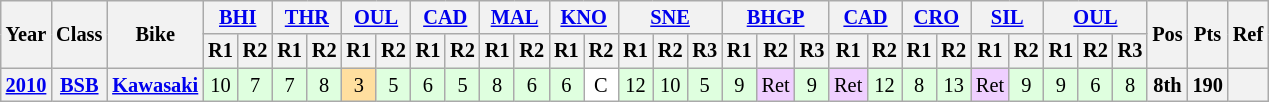<table class="wikitable" style="font-size: 85%; text-align: center;">
<tr valign="top">
<th valign="middle" rowspan=2>Year</th>
<th valign="middle" rowspan=2>Class</th>
<th valign="middle" rowspan=2>Bike</th>
<th colspan=2><a href='#'>BHI</a><br></th>
<th colspan=2><a href='#'>THR</a><br></th>
<th colspan=2><a href='#'>OUL</a><br></th>
<th colspan=2><a href='#'>CAD</a><br></th>
<th colspan=2><a href='#'>MAL</a><br></th>
<th colspan=2><a href='#'>KNO</a><br></th>
<th colspan=3><a href='#'>SNE</a><br></th>
<th colspan=3><a href='#'>BHGP</a><br></th>
<th colspan=2><a href='#'>CAD</a><br></th>
<th colspan=2><a href='#'>CRO</a><br></th>
<th colspan=2><a href='#'>SIL</a><br></th>
<th colspan=3><a href='#'>OUL</a><br></th>
<th valign="middle" rowspan=2>Pos</th>
<th valign="middle" rowspan=2>Pts</th>
<th valign="middle" rowspan=2>Ref</th>
</tr>
<tr>
<th>R1</th>
<th>R2</th>
<th>R1</th>
<th>R2</th>
<th>R1</th>
<th>R2</th>
<th>R1</th>
<th>R2</th>
<th>R1</th>
<th>R2</th>
<th>R1</th>
<th>R2</th>
<th>R1</th>
<th>R2</th>
<th>R3</th>
<th>R1</th>
<th>R2</th>
<th>R3</th>
<th>R1</th>
<th>R2</th>
<th>R1</th>
<th>R2</th>
<th>R1</th>
<th>R2</th>
<th>R1</th>
<th>R2</th>
<th>R3</th>
</tr>
<tr>
<th><a href='#'>2010</a></th>
<th><a href='#'>BSB</a></th>
<th><a href='#'>Kawasaki</a></th>
<td style="background:#dfffdf;">10</td>
<td style="background:#dfffdf;">7</td>
<td style="background:#dfffdf;">7</td>
<td style="background:#dfffdf;">8</td>
<td style="background:#ffdf9f;">3</td>
<td style="background:#dfffdf;">5</td>
<td style="background:#dfffdf;">6</td>
<td style="background:#dfffdf;">5</td>
<td style="background:#dfffdf;">8</td>
<td style="background:#dfffdf;">6</td>
<td style="background:#dfffdf;">6</td>
<td style="background:#FFFFFF;">C</td>
<td style="background:#dfffdf;">12</td>
<td style="background:#dfffdf;">10</td>
<td style="background:#dfffdf;">5</td>
<td style="background:#dfffdf;">9</td>
<td style="background:#EFCFFF;">Ret</td>
<td style="background:#dfffdf;">9</td>
<td style="background:#EFCFFF;">Ret</td>
<td style="background:#DFFFDF;">12</td>
<td style="background:#DFFFDF;">8</td>
<td style="background:#DFFFDF;">13</td>
<td style="background:#EFCFFF;">Ret</td>
<td style="background:#DFFFDF;">9</td>
<td style="background:#DFFFDF;">9</td>
<td style="background:#DFFFDF;">6</td>
<td style="background:#DFFFDF;">8</td>
<th>8th</th>
<th>190</th>
<th></th>
</tr>
</table>
